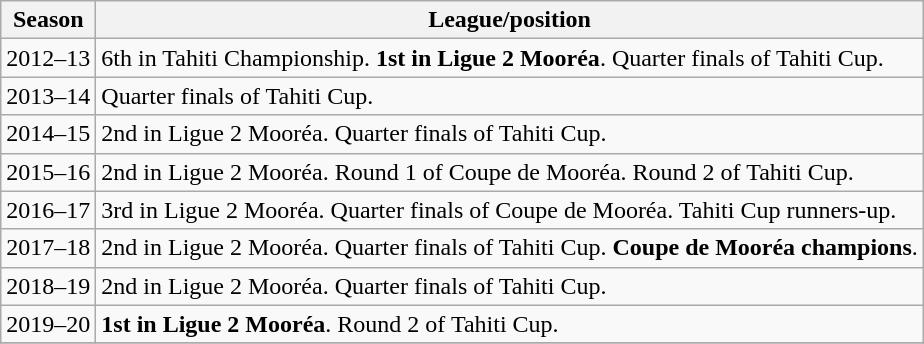<table class="wikitable sortable">
<tr>
<th>Season</th>
<th>League/position</th>
</tr>
<tr>
<td>2012–13</td>
<td>6th in Tahiti Championship. <strong>1st in Ligue 2 Mooréa</strong>. Quarter finals of Tahiti Cup.</td>
</tr>
<tr>
<td>2013–14</td>
<td>Quarter finals of Tahiti Cup.</td>
</tr>
<tr>
<td>2014–15</td>
<td>2nd in Ligue 2 Mooréa. Quarter finals of Tahiti Cup.</td>
</tr>
<tr>
<td>2015–16</td>
<td>2nd in Ligue 2 Mooréa. Round 1 of Coupe de Mooréa. Round 2 of Tahiti Cup.</td>
</tr>
<tr>
<td>2016–17</td>
<td>3rd in Ligue 2 Mooréa. Quarter finals of Coupe de Mooréa. Tahiti Cup runners-up.</td>
</tr>
<tr>
<td>2017–18</td>
<td>2nd in Ligue 2 Mooréa. Quarter finals of Tahiti Cup. <strong>Coupe de Mooréa champions</strong>.</td>
</tr>
<tr>
<td>2018–19</td>
<td>2nd in Ligue 2 Mooréa. Quarter finals of Tahiti Cup.</td>
</tr>
<tr>
<td>2019–20</td>
<td><strong>1st in Ligue 2 Mooréa</strong>. Round 2 of Tahiti Cup.</td>
</tr>
<tr>
</tr>
</table>
